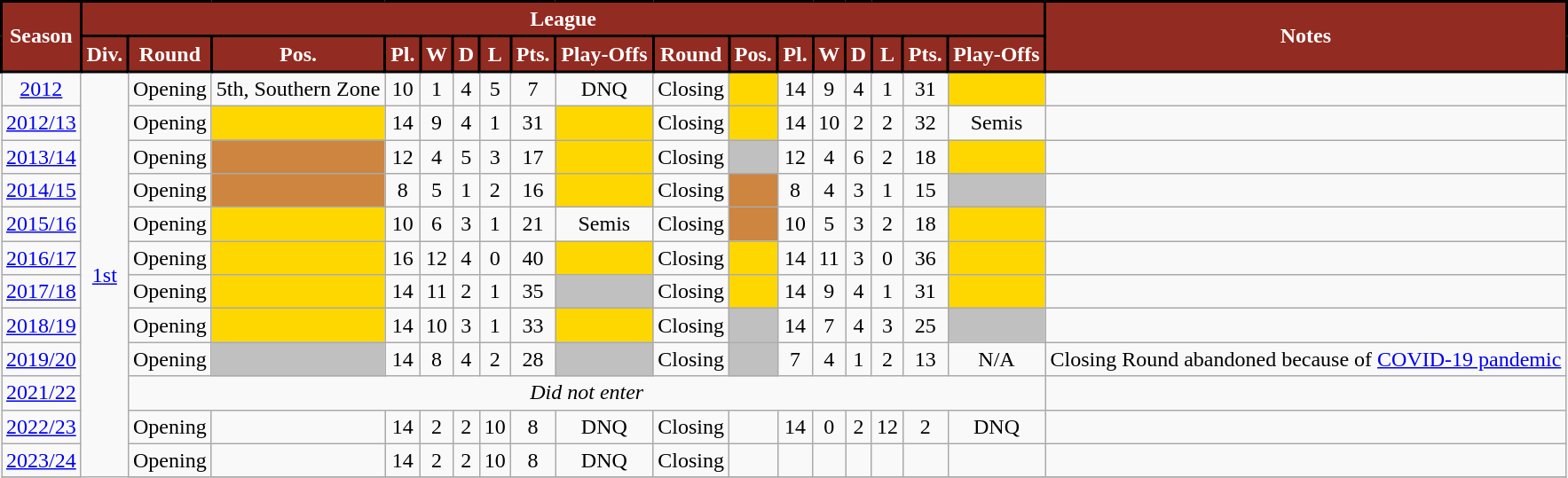<table class="wikitable">
<tr style="background:#d92121;">
<th rowspan="2" ! style="background:#922B21; color:#FFFFFF; border:2px solid #000000;" scope="col">Season</th>
<th colspan="17" ! style="background:#922B21; color:#FFFFFF; border:2px solid #000000;" scope="col">League</th>
<th rowspan="2" ! style="background:#922B21; color:#FFFFFF; border:2px solid #000000;" scope="col">Notes</th>
</tr>
<tr>
<th style="background:#922B21; color:#FFFFFF; border:2px solid #000000;" scope="col">Div.</th>
<th style="background:#922B21; color:#FFFFFF; border:2px solid #000000;" scope="col">Round</th>
<th style="background:#922B21; color:#FFFFFF; border:2px solid #000000;" scope="col">Pos.</th>
<th style="background:#922B21; color:#FFFFFF; border:2px solid #000000;" scope="col">Pl.</th>
<th style="background:#922B21; color:#FFFFFF; border:2px solid #000000;" scope="col">W</th>
<th style="background:#922B21; color:#FFFFFF; border:2px solid #000000;" scope="col">D</th>
<th style="background:#922B21; color:#FFFFFF; border:2px solid #000000;" scope="col">L</th>
<th style="background:#922B21; color:#FFFFFF; border:2px solid #000000;" scope="col">Pts.</th>
<th style="background:#922B21; color:#FFFFFF; border:2px solid #000000;" scope="col">Play-Offs</th>
<th style="background:#922B21; color:#FFFFFF; border:2px solid #000000;" scope="col">Round</th>
<th style="background:#922B21; color:#FFFFFF; border:2px solid #000000;" scope="col">Pos.</th>
<th style="background:#922B21; color:#FFFFFF; border:2px solid #000000;" scope="col">Pl.</th>
<th style="background:#922B21; color:#FFFFFF; border:2px solid #000000;" scope="col">W</th>
<th style="background:#922B21; color:#FFFFFF; border:2px solid #000000;" scope="col">D</th>
<th style="background:#922B21; color:#FFFFFF; border:2px solid #000000;" scope="col">L</th>
<th style="background:#922B21; color:#FFFFFF; border:2px solid #000000;" scope="col">Pts.</th>
<th style="background:#922B21; color:#FFFFFF; border:2px solid #000000;" scope="col">Play-Offs</th>
</tr>
<tr>
<td align=center><a href='#'>2012</a></td>
<td rowspan=13; align=center><a href='#'>1st</a></td>
<td align=center>Opening</td>
<td align=center>5th, Southern Zone</td>
<td align=center>10</td>
<td align=center>1</td>
<td align=center>4</td>
<td align=center>5</td>
<td align=center>7</td>
<td align=center>DNQ</td>
<td align=center>Closing</td>
<td bgcolor="#FFD700"></td>
<td align=center>14</td>
<td align=center>9</td>
<td align=center>4</td>
<td align=center>1</td>
<td align=center>31</td>
<td bgcolor="#FFD700"></td>
<td align=center></td>
</tr>
<tr>
<td align=center><a href='#'>2012/13</a></td>
<td align=center>Opening</td>
<td bgcolor="#FFD700"></td>
<td align=center>14</td>
<td align=center>9</td>
<td align=center>4</td>
<td align=center>1</td>
<td align=center>31</td>
<td bgcolor="#FFD700"></td>
<td align=center>Closing</td>
<td bgcolor="#FFD700"></td>
<td align=center>14</td>
<td align=center>10</td>
<td align=center>2</td>
<td align=center>2</td>
<td align=center>32</td>
<td align=center>Semis</td>
<td align=center></td>
</tr>
<tr>
<td align=center><a href='#'>2013/14</a></td>
<td align=center>Opening</td>
<td bgcolor="#CD853F"></td>
<td align=center>12</td>
<td align=center>4</td>
<td align=center>5</td>
<td align=center>3</td>
<td align=center>17</td>
<td bgcolor="#FFD700"></td>
<td align=center>Closing</td>
<td bgcolor="#C0C0C0"></td>
<td align=center>12</td>
<td align=center>4</td>
<td align=center>6</td>
<td align=center>2</td>
<td align=center>18</td>
<td bgcolor="#FFD700"></td>
<td align=center></td>
</tr>
<tr>
<td align=center><a href='#'>2014/15</a></td>
<td align=center>Opening</td>
<td bgcolor="#CD853F"></td>
<td align=center>8</td>
<td align=center>5</td>
<td align=center>1</td>
<td align=center>2</td>
<td align=center>16</td>
<td bgcolor="#FFD700"></td>
<td align=center>Closing</td>
<td bgcolor="#CD853F"></td>
<td align=center>8</td>
<td align=center>4</td>
<td align=center>3</td>
<td align=center>1</td>
<td align=center>15</td>
<td bgcolor="#C0C0C0"></td>
<td align=center></td>
</tr>
<tr>
<td align=center><a href='#'>2015/16</a></td>
<td align=center>Opening</td>
<td bgcolor="#FFD700"></td>
<td align=center>10</td>
<td align=center>6</td>
<td align=center>3</td>
<td align=center>1</td>
<td align=center>21</td>
<td align=center>Semis</td>
<td align=center>Closing</td>
<td bgcolor="#CD853F"></td>
<td align=center>10</td>
<td align=center>5</td>
<td align=center>3</td>
<td align=center>2</td>
<td align=center>18</td>
<td bgcolor="#FFD700"></td>
<td align=center></td>
</tr>
<tr>
<td align=center><a href='#'>2016/17</a></td>
<td align=center>Opening</td>
<td bgcolor="#FFD700"></td>
<td align=center>16</td>
<td align=center>12</td>
<td align=center>4</td>
<td align=center>0</td>
<td align=center>40</td>
<td bgcolor="#FFD700"></td>
<td align=center>Closing</td>
<td bgcolor="#FFD700"></td>
<td align=center>14</td>
<td align=center>11</td>
<td align=center>3</td>
<td align=center>0</td>
<td align=center>36</td>
<td bgcolor="#FFD700"></td>
<td align=center></td>
</tr>
<tr>
<td align=center><a href='#'>2017/18</a></td>
<td align=center>Opening</td>
<td bgcolor="#FFD700"></td>
<td align=center>14</td>
<td align=center>11</td>
<td align=center>2</td>
<td align=center>1</td>
<td align=center>35</td>
<td bgcolor="#C0C0C0"></td>
<td align=center>Closing</td>
<td bgcolor="#FFD700"></td>
<td align=center>14</td>
<td align=center>9</td>
<td align=center>4</td>
<td align=center>1</td>
<td align=center>31</td>
<td bgcolor="#FFD700"></td>
<td align=center></td>
</tr>
<tr>
<td align=center><a href='#'>2018/19</a></td>
<td align=center>Opening</td>
<td bgcolor="#FFD700"></td>
<td align=center>14</td>
<td align=center>10</td>
<td align=center>3</td>
<td align=center>1</td>
<td align=center>33</td>
<td bgcolor="#FFD700"></td>
<td align=center>Closing</td>
<td bgcolor="#C0C0C0"></td>
<td align=center>14</td>
<td align=center>7</td>
<td align=center>4</td>
<td align=center>3</td>
<td align=center>25</td>
<td bgcolor="#C0C0C0"></td>
<td align=center></td>
</tr>
<tr>
<td align=center><a href='#'>2019/20</a></td>
<td align=center>Opening</td>
<td bgcolor="#C0C0C0"></td>
<td align=center>14</td>
<td align=center>8</td>
<td align=center>4</td>
<td align=center>2</td>
<td align=center>28</td>
<td bgcolor="#C0C0C0"></td>
<td align=center>Closing</td>
<td bgcolor="#C0C0C0"></td>
<td align=center>7</td>
<td align=center>4</td>
<td align=center>1</td>
<td align=center>2</td>
<td align=center>13</td>
<td align=center>N/A</td>
<td align=center>Closing Round abandoned because of <a href='#'>COVID-19 pandemic</a></td>
</tr>
<tr>
<td align=center><a href='#'>2021/22</a></td>
<td colspan=16; align=center><em>Did not enter</em></td>
<td align=center></td>
</tr>
<tr>
<td align=center><a href='#'>2022/23</a></td>
<td align=center>Opening</td>
<td></td>
<td align=center>14</td>
<td align=center>2</td>
<td align=center>2</td>
<td align=center>10</td>
<td align=center>8</td>
<td align=center>DNQ</td>
<td align=center>Closing</td>
<td></td>
<td align=center>14</td>
<td align=center>0</td>
<td align=center>2</td>
<td align=center>12</td>
<td align=center>2</td>
<td align=center>DNQ</td>
<td align=center></td>
</tr>
<tr>
<td align=center><a href='#'>2023/24</a></td>
<td align=center>Opening</td>
<td></td>
<td align=center>14</td>
<td align=center>2</td>
<td align=center>2</td>
<td align=center>10</td>
<td align=center>8</td>
<td align=center>DNQ</td>
<td align=center>Closing</td>
<td></td>
<td align=center></td>
<td align=center></td>
<td align=center></td>
<td align=center></td>
<td align=center></td>
<td align=center></td>
<td align=center></td>
</tr>
<tr>
</tr>
</table>
